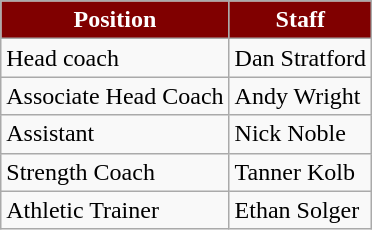<table class="wikitable">
<tr>
<th style="color:white;background:maroon">Position</th>
<th style="color:white;background:maroon">Staff</th>
</tr>
<tr>
<td>Head coach</td>
<td>Dan Stratford</td>
</tr>
<tr>
<td>Associate Head Coach</td>
<td>Andy Wright </td>
</tr>
<tr>
<td>Assistant</td>
<td>Nick Noble </td>
</tr>
<tr>
<td>Strength Coach</td>
<td>Tanner Kolb </td>
</tr>
<tr>
<td>Athletic Trainer</td>
<td>Ethan Solger</td>
</tr>
</table>
